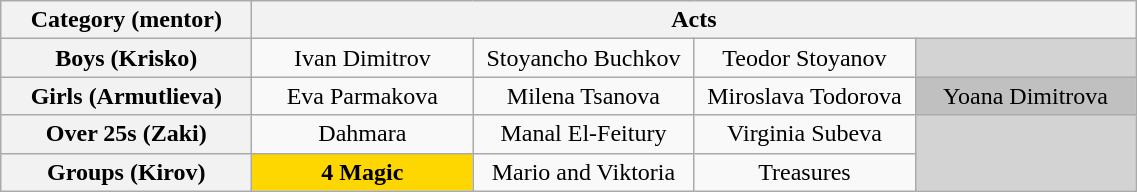<table class="wikitable" style="text-align:center">
<tr>
<th scope="col" style="width:160px;">Category (mentor)</th>
<th scope="col" colspan="4">Acts</th>
</tr>
<tr>
<th scope="row">Boys (Krisko)</th>
<td style="width:140px">Ivan Dimitrov</td>
<td style="width:140px">Stoyancho Buchkov</td>
<td style="width:140px">Teodor Stoyanov</td>
<td style="width:130px; background:lightgrey"></td>
</tr>
<tr>
<th scope="row">Girls (Armutlieva)</th>
<td>Eva Parmakova</td>
<td style="width:140px">Milena Tsanova</td>
<td style="width:140px">Miroslava Todorova</td>
<td bgcolor=silver style="width:140px">Yoana Dimitrova</td>
</tr>
<tr>
<th scope="row">Over 25s (Zaki)</th>
<td style="width:140px">Dahmara</td>
<td style="width:140px">Manal El-Feitury</td>
<td style="width:140px">Virginia Subeva</td>
<td style="width:130px; background:lightgrey" rowspan=2></td>
</tr>
<tr>
<th scope="row">Groups (Kirov)</th>
<td bgcolor=gold style="width:140px"><strong>4 Magic</strong></td>
<td style="width:140px">Mario and Viktoria</td>
<td style="width:140px">Treasures</td>
</tr>
</table>
